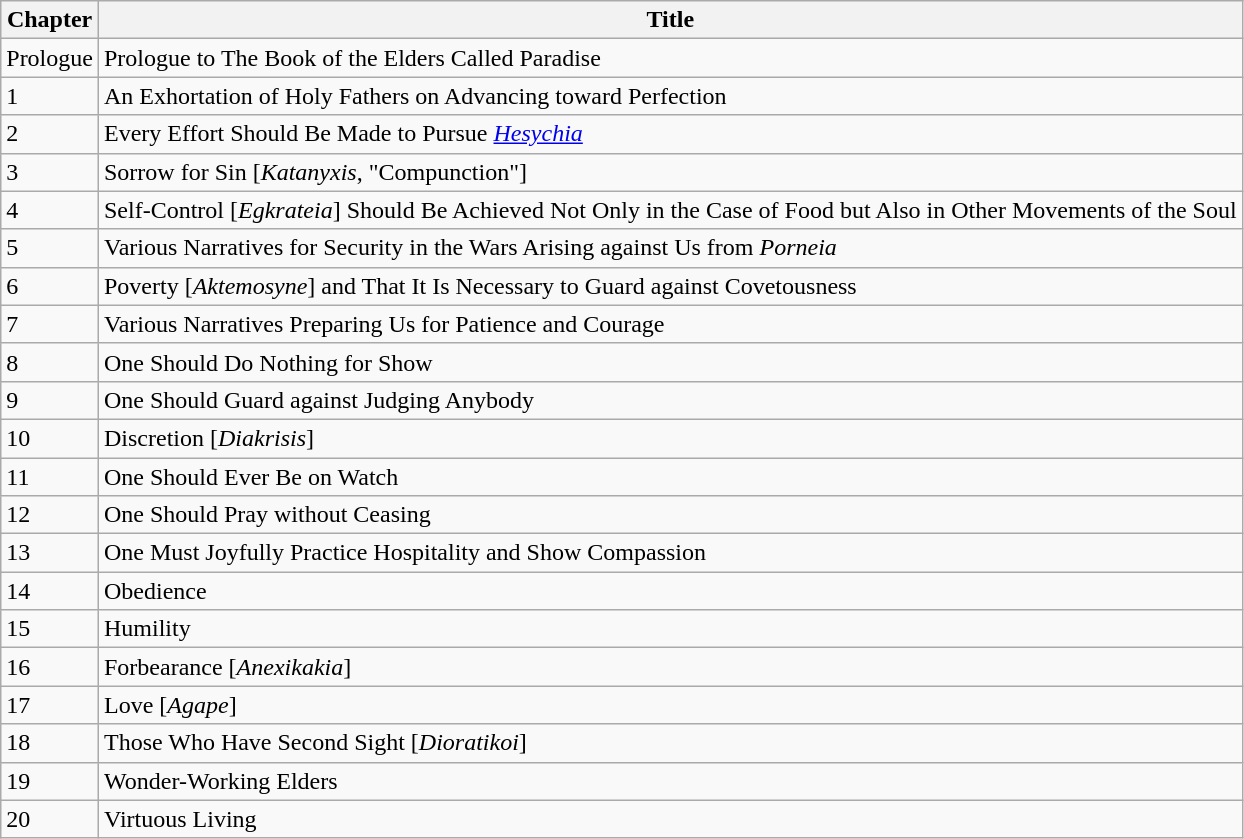<table class="wikitable">
<tr>
<th>Chapter</th>
<th>Title</th>
</tr>
<tr>
<td>Prologue</td>
<td>Prologue to The Book of the Elders Called Paradise</td>
</tr>
<tr>
<td>1</td>
<td>An Exhortation of Holy Fathers on Advancing toward Perfection</td>
</tr>
<tr>
<td>2</td>
<td>Every Effort Should Be Made to Pursue <em><a href='#'>Hesychia</a></em></td>
</tr>
<tr>
<td>3</td>
<td>Sorrow for Sin [<em>Katanyxis</em>, "Compunction"]</td>
</tr>
<tr>
<td>4</td>
<td>Self-Control [<em>Egkrateia</em>] Should Be Achieved Not Only in the Case of Food but Also in Other Movements of the Soul</td>
</tr>
<tr>
<td>5</td>
<td>Various Narratives for Security in the Wars Arising against Us from <em>Porneia</em></td>
</tr>
<tr>
<td>6</td>
<td>Poverty [<em>Aktemosyne</em>] and That It Is Necessary to Guard against Covetousness</td>
</tr>
<tr>
<td>7</td>
<td>Various Narratives Preparing Us for Patience and Courage</td>
</tr>
<tr>
<td>8</td>
<td>One Should Do Nothing for Show</td>
</tr>
<tr>
<td>9</td>
<td>One Should Guard against Judging Anybody</td>
</tr>
<tr>
<td>10</td>
<td>Discretion [<em>Diakrisis</em>]</td>
</tr>
<tr>
<td>11</td>
<td>One Should Ever Be on Watch</td>
</tr>
<tr>
<td>12</td>
<td>One Should Pray without Ceasing</td>
</tr>
<tr>
<td>13</td>
<td>One Must Joyfully Practice Hospitality and Show Compassion</td>
</tr>
<tr>
<td>14</td>
<td>Obedience</td>
</tr>
<tr>
<td>15</td>
<td>Humility</td>
</tr>
<tr>
<td>16</td>
<td>Forbearance [<em>Anexikakia</em>]</td>
</tr>
<tr>
<td>17</td>
<td>Love [<em>Agape</em>]</td>
</tr>
<tr>
<td>18</td>
<td>Those Who Have Second Sight [<em>Dioratikoi</em>]</td>
</tr>
<tr>
<td>19</td>
<td>Wonder-Working Elders</td>
</tr>
<tr>
<td>20</td>
<td>Virtuous Living</td>
</tr>
</table>
